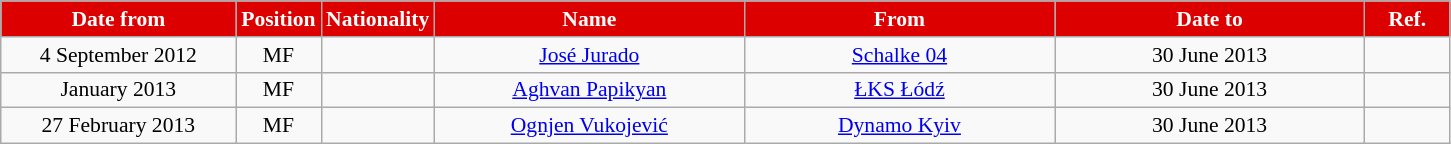<table class="wikitable" style="text-align:center; font-size:90%; ">
<tr>
<th style="background:#DD0000; color:white; width:150px;">Date from</th>
<th style="background:#DD0000; color:white; width:50px;">Position</th>
<th style="background:#DD0000; color:white; width:50px;">Nationality</th>
<th style="background:#DD0000; color:white; width:200px;">Name</th>
<th style="background:#DD0000; color:white; width:200px;">From</th>
<th style="background:#DD0000; color:white; width:200px;">Date to</th>
<th style="background:#DD0000; color:white; width:50px;">Ref.</th>
</tr>
<tr>
<td>4 September 2012</td>
<td>MF</td>
<td></td>
<td><a href='#'>José Jurado</a></td>
<td><a href='#'>Schalke 04</a></td>
<td>30 June 2013</td>
<td></td>
</tr>
<tr>
<td>January 2013</td>
<td>MF</td>
<td></td>
<td><a href='#'>Aghvan Papikyan</a></td>
<td><a href='#'>ŁKS Łódź</a></td>
<td>30 June 2013</td>
<td></td>
</tr>
<tr>
<td>27 February 2013</td>
<td>MF</td>
<td></td>
<td><a href='#'>Ognjen Vukojević</a></td>
<td><a href='#'>Dynamo Kyiv</a></td>
<td>30 June 2013</td>
<td></td>
</tr>
</table>
